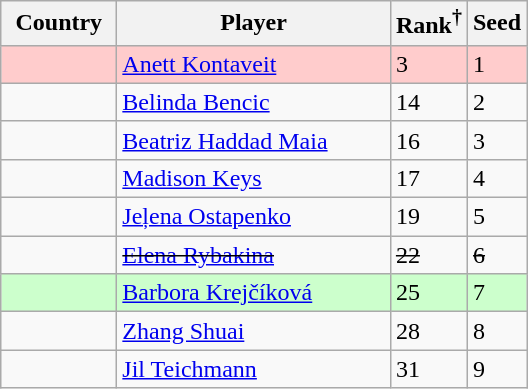<table class="sortable wikitable nowrap">
<tr>
<th width="70">Country</th>
<th width="175">Player</th>
<th>Rank<sup>†</sup></th>
<th>Seed</th>
</tr>
<tr style="background:#fcc;">
<td></td>
<td><a href='#'>Anett Kontaveit</a></td>
<td>3</td>
<td>1</td>
</tr>
<tr>
<td></td>
<td><a href='#'>Belinda Bencic</a></td>
<td>14</td>
<td>2</td>
</tr>
<tr>
<td></td>
<td><a href='#'>Beatriz Haddad Maia</a></td>
<td>16</td>
<td>3</td>
</tr>
<tr>
<td></td>
<td><a href='#'>Madison Keys</a></td>
<td>17</td>
<td>4</td>
</tr>
<tr>
<td></td>
<td><a href='#'>Jeļena Ostapenko</a></td>
<td>19</td>
<td>5</td>
</tr>
<tr>
<td><s></s></td>
<td><s><a href='#'>Elena Rybakina</a></s></td>
<td><s>22</s></td>
<td><s>6</s></td>
</tr>
<tr style="background:#cfc;">
<td></td>
<td><a href='#'>Barbora Krejčíková</a></td>
<td>25</td>
<td>7</td>
</tr>
<tr>
<td></td>
<td><a href='#'>Zhang Shuai</a></td>
<td>28</td>
<td>8</td>
</tr>
<tr>
<td></td>
<td><a href='#'>Jil Teichmann</a></td>
<td>31</td>
<td>9</td>
</tr>
</table>
